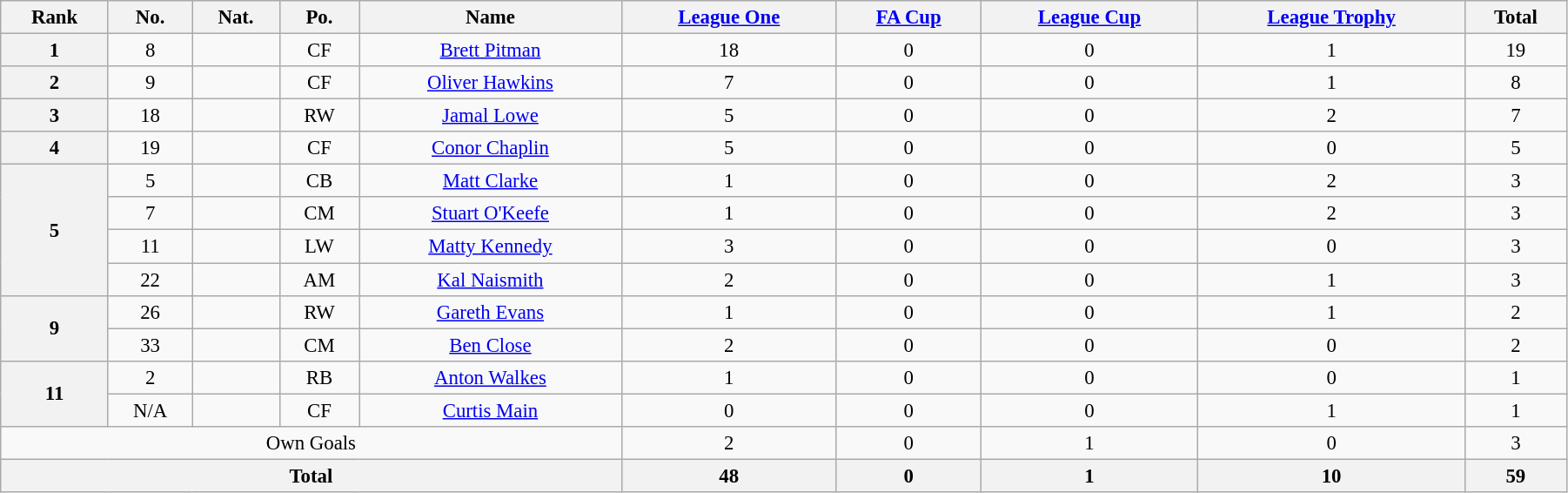<table class="wikitable" style="text-align:center; font-size:95%; width:95%;">
<tr>
<th>Rank</th>
<th>No.</th>
<th>Nat.</th>
<th>Po.</th>
<th>Name</th>
<th><a href='#'>League One</a></th>
<th><a href='#'>FA Cup</a></th>
<th><a href='#'>League Cup</a></th>
<th><a href='#'>League Trophy</a></th>
<th>Total</th>
</tr>
<tr>
<th rowspan=1>1</th>
<td>8</td>
<td></td>
<td>CF</td>
<td><a href='#'>Brett Pitman</a></td>
<td>18</td>
<td>0</td>
<td>0</td>
<td>1</td>
<td>19</td>
</tr>
<tr>
<th rowspan=1>2</th>
<td>9</td>
<td></td>
<td>CF</td>
<td><a href='#'>Oliver Hawkins</a></td>
<td>7</td>
<td>0</td>
<td>0</td>
<td>1</td>
<td>8</td>
</tr>
<tr>
<th rowspan=1>3</th>
<td>18</td>
<td></td>
<td>RW</td>
<td><a href='#'>Jamal Lowe</a></td>
<td>5</td>
<td>0</td>
<td>0</td>
<td>2</td>
<td>7</td>
</tr>
<tr>
<th rowspan=1>4</th>
<td>19</td>
<td></td>
<td>CF</td>
<td><a href='#'>Conor Chaplin</a></td>
<td>5</td>
<td>0</td>
<td>0</td>
<td>0</td>
<td>5</td>
</tr>
<tr>
<th rowspan=4>5</th>
<td>5</td>
<td></td>
<td>CB</td>
<td><a href='#'>Matt Clarke</a></td>
<td>1</td>
<td>0</td>
<td>0</td>
<td>2</td>
<td>3</td>
</tr>
<tr>
<td>7</td>
<td></td>
<td>CM</td>
<td><a href='#'>Stuart O'Keefe</a></td>
<td>1</td>
<td>0</td>
<td>0</td>
<td>2</td>
<td>3</td>
</tr>
<tr>
<td>11</td>
<td></td>
<td>LW</td>
<td><a href='#'>Matty Kennedy</a></td>
<td>3</td>
<td>0</td>
<td>0</td>
<td>0</td>
<td>3</td>
</tr>
<tr>
<td>22</td>
<td></td>
<td>AM</td>
<td><a href='#'>Kal Naismith</a></td>
<td>2</td>
<td>0</td>
<td>0</td>
<td>1</td>
<td>3</td>
</tr>
<tr>
<th rowspan=2>9</th>
<td>26</td>
<td></td>
<td>RW</td>
<td><a href='#'>Gareth Evans</a></td>
<td>1</td>
<td>0</td>
<td>0</td>
<td>1</td>
<td>2</td>
</tr>
<tr>
<td>33</td>
<td></td>
<td>CM</td>
<td><a href='#'>Ben Close</a></td>
<td>2</td>
<td>0</td>
<td>0</td>
<td>0</td>
<td>2</td>
</tr>
<tr>
<th rowspan=2>11</th>
<td>2</td>
<td></td>
<td>RB</td>
<td><a href='#'>Anton Walkes</a></td>
<td>1</td>
<td>0</td>
<td>0</td>
<td>0</td>
<td>1</td>
</tr>
<tr>
<td>N/A</td>
<td></td>
<td>CF</td>
<td><a href='#'>Curtis Main</a></td>
<td>0</td>
<td>0</td>
<td>0</td>
<td>1</td>
<td>1</td>
</tr>
<tr>
<td colspan=5>Own Goals</td>
<td>2</td>
<td>0</td>
<td>1</td>
<td>0</td>
<td>3</td>
</tr>
<tr>
<th colspan=5>Total</th>
<th>48</th>
<th>0</th>
<th>1</th>
<th>10</th>
<th>59</th>
</tr>
</table>
